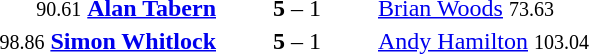<table style="text-align:center">
<tr>
<th width=223></th>
<th width=100></th>
<th width=223></th>
</tr>
<tr>
<td align=right><small>90.61</small> <strong><a href='#'>Alan Tabern</a></strong> </td>
<td><strong>5</strong> – 1</td>
<td align=left> <a href='#'>Brian Woods</a> <small>73.63</small></td>
</tr>
<tr>
<td align=right><small>98.86</small> <strong><a href='#'>Simon Whitlock</a></strong> </td>
<td><strong>5</strong> – 1</td>
<td align=left> <a href='#'>Andy Hamilton</a> <small>103.04</small></td>
</tr>
</table>
